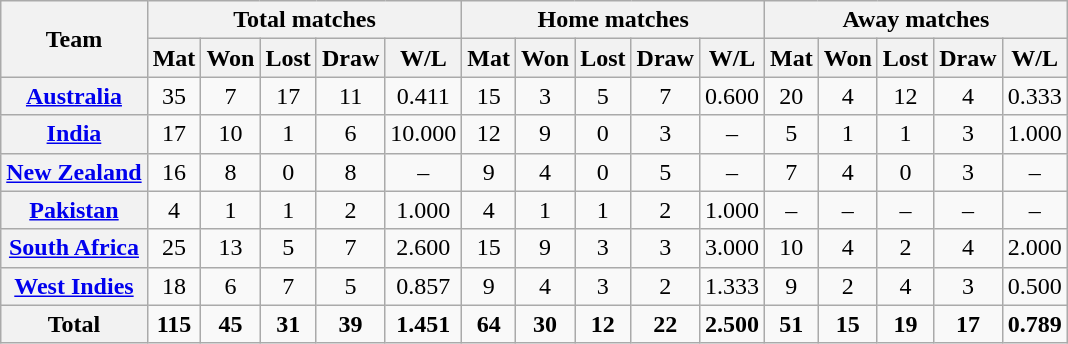<table class="wikitable plainrowheaders sortable" style="text-align:center">
<tr>
<th rowspan=2 scope=col>Team</th>
<th colspan=5 class=unsortable>Total matches</th>
<th colspan=5 class=unsortable>Home matches</th>
<th colspan=5 class=unsortable>Away matches</th>
</tr>
<tr>
<th scope=col data-sort-type=number>Mat</th>
<th scope=col data-sort-type=number>Won</th>
<th scope=col data-sort-type=number>Lost</th>
<th scope=col data-sort-type=number>Draw</th>
<th scope=col data-sort-type=number>W/L</th>
<th scope=col data-sort-type=number>Mat</th>
<th scope=col data-sort-type=number>Won</th>
<th scope=col data-sort-type=number>Lost</th>
<th scope=col data-sort-type=number>Draw</th>
<th scope=col data-sort-type=number>W/L</th>
<th scope=col data-sort-type=number>Mat</th>
<th scope=col data-sort-type=number>Won</th>
<th scope=col data-sort-type=number>Lost</th>
<th scope=col data-sort-type=number>Draw</th>
<th scope=col data-sort-type=number>W/L</th>
</tr>
<tr>
<th scope=row><a href='#'>Australia</a></th>
<td>35</td>
<td>7</td>
<td>17</td>
<td>11</td>
<td>0.411</td>
<td>15</td>
<td>3</td>
<td>5</td>
<td>7</td>
<td>0.600</td>
<td>20</td>
<td>4</td>
<td>12</td>
<td>4</td>
<td>0.333</td>
</tr>
<tr>
<th scope=row><a href='#'>India</a></th>
<td>17</td>
<td>10</td>
<td>1</td>
<td>6</td>
<td>10.000</td>
<td>12</td>
<td>9</td>
<td>0</td>
<td>3</td>
<td>–</td>
<td>5</td>
<td>1</td>
<td>1</td>
<td>3</td>
<td>1.000</td>
</tr>
<tr>
<th scope=row><a href='#'>New Zealand</a></th>
<td>16</td>
<td>8</td>
<td>0</td>
<td>8</td>
<td>–</td>
<td>9</td>
<td>4</td>
<td>0</td>
<td>5</td>
<td>–</td>
<td>7</td>
<td>4</td>
<td>0</td>
<td>3</td>
<td>–</td>
</tr>
<tr>
<th scope=row><a href='#'>Pakistan</a></th>
<td>4</td>
<td>1</td>
<td>1</td>
<td>2</td>
<td>1.000</td>
<td>4</td>
<td>1</td>
<td>1</td>
<td>2</td>
<td>1.000</td>
<td>–</td>
<td>–</td>
<td>–</td>
<td>–</td>
<td>–</td>
</tr>
<tr>
<th scope=row><a href='#'>South Africa</a></th>
<td>25</td>
<td>13</td>
<td>5</td>
<td>7</td>
<td>2.600</td>
<td>15</td>
<td>9</td>
<td>3</td>
<td>3</td>
<td>3.000</td>
<td>10</td>
<td>4</td>
<td>2</td>
<td>4</td>
<td>2.000</td>
</tr>
<tr>
<th scope=row><a href='#'>West Indies</a></th>
<td>18</td>
<td>6</td>
<td>7</td>
<td>5</td>
<td>0.857</td>
<td>9</td>
<td>4</td>
<td>3</td>
<td>2</td>
<td>1.333</td>
<td>9</td>
<td>2</td>
<td>4</td>
<td>3</td>
<td>0.500</td>
</tr>
<tr class=sortbottom>
<th scope=row><strong>Total</strong></th>
<td><strong>115</strong></td>
<td><strong>45</strong></td>
<td><strong>31</strong></td>
<td><strong>39</strong></td>
<td><strong>1.451</strong></td>
<td><strong>64</strong></td>
<td><strong>30</strong></td>
<td><strong>12</strong></td>
<td><strong>22</strong></td>
<td><strong>2.500</strong></td>
<td><strong>51</strong></td>
<td><strong>15</strong></td>
<td><strong>19</strong></td>
<td><strong>17</strong></td>
<td><strong>0.789</strong></td>
</tr>
</table>
